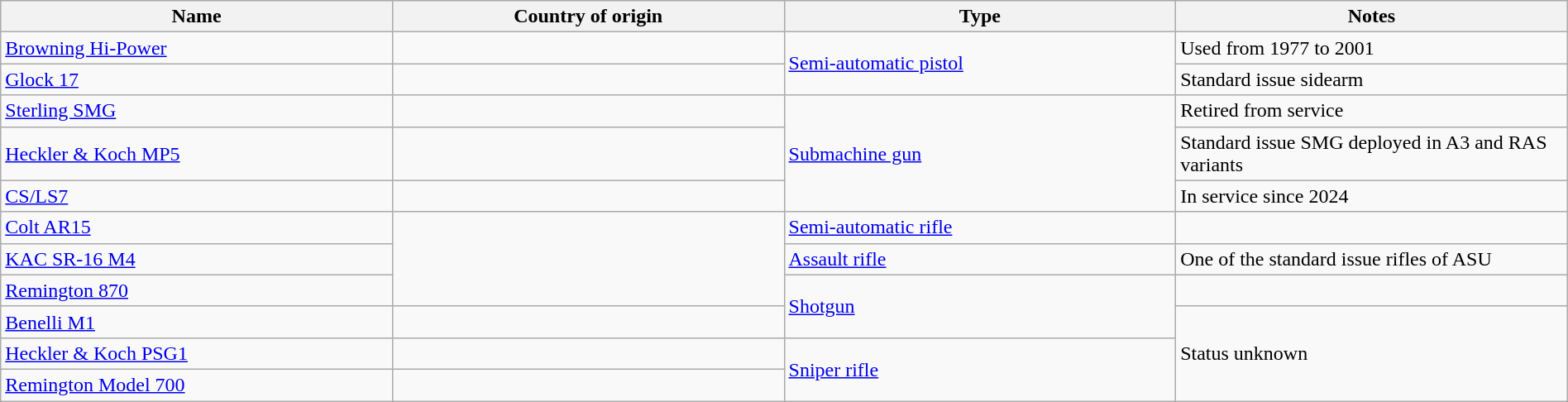<table class="wikitable" width="100%" border="0">
<tr>
<th width="25%">Name</th>
<th width="25%">Country of origin</th>
<th width="25%">Type</th>
<th>Notes</th>
</tr>
<tr>
<td><a href='#'>Browning Hi-Power</a></td>
<td></td>
<td rowspan="2"><a href='#'>Semi-automatic pistol</a></td>
<td>Used from 1977 to 2001</td>
</tr>
<tr>
<td><a href='#'>Glock 17</a></td>
<td></td>
<td>Standard issue sidearm</td>
</tr>
<tr>
<td><a href='#'>Sterling SMG</a></td>
<td></td>
<td rowspan="3"><a href='#'>Submachine gun</a></td>
<td>Retired from service</td>
</tr>
<tr>
<td><a href='#'>Heckler & Koch MP5</a></td>
<td></td>
<td>Standard issue SMG deployed in A3 and RAS variants</td>
</tr>
<tr>
<td><a href='#'>CS/LS7</a></td>
<td></td>
<td>In service since 2024</td>
</tr>
<tr>
<td><a href='#'>Colt AR15</a></td>
<td rowspan="3"></td>
<td><a href='#'>Semi-automatic rifle</a></td>
<td></td>
</tr>
<tr>
<td><a href='#'>KAC SR-16 M4</a></td>
<td><a href='#'>Assault rifle</a></td>
<td>One of the standard issue rifles of ASU</td>
</tr>
<tr>
<td><a href='#'>Remington 870</a></td>
<td rowspan="2"><a href='#'>Shotgun</a></td>
<td></td>
</tr>
<tr>
<td><a href='#'>Benelli M1</a></td>
<td></td>
<td rowspan="3">Status unknown</td>
</tr>
<tr>
<td><a href='#'>Heckler & Koch PSG1</a></td>
<td></td>
<td rowspan="2"><a href='#'>Sniper rifle</a></td>
</tr>
<tr>
<td><a href='#'>Remington Model 700</a></td>
<td></td>
</tr>
</table>
